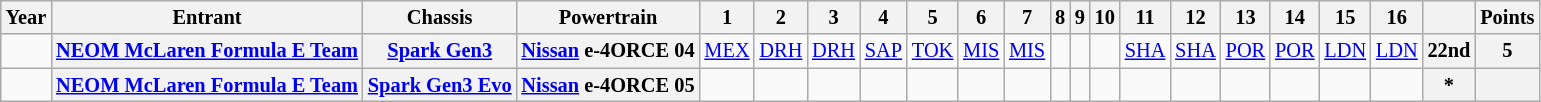<table class="wikitable" style="text-align:center; font-size:85%">
<tr>
<th>Year</th>
<th>Entrant</th>
<th>Chassis</th>
<th>Powertrain</th>
<th>1</th>
<th>2</th>
<th>3</th>
<th>4</th>
<th>5</th>
<th>6</th>
<th>7</th>
<th>8</th>
<th>9</th>
<th>10</th>
<th>11</th>
<th>12</th>
<th>13</th>
<th>14</th>
<th>15</th>
<th>16</th>
<th></th>
<th>Points</th>
</tr>
<tr>
<td nowrap></td>
<th nowrap><a href='#'>NEOM McLaren Formula E Team</a></th>
<th nowrap><a href='#'>Spark Gen3</a></th>
<th nowrap><a href='#'>Nissan</a> e-4ORCE 04</th>
<td><a href='#'>MEX</a></td>
<td><a href='#'>DRH</a></td>
<td><a href='#'>DRH</a></td>
<td><a href='#'>SAP</a></td>
<td><a href='#'>TOK</a></td>
<td><a href='#'>MIS</a></td>
<td><a href='#'>MIS</a></td>
<td></td>
<td></td>
<td></td>
<td><a href='#'>SHA</a></td>
<td><a href='#'>SHA</a></td>
<td><a href='#'>POR</a></td>
<td><a href='#'>POR</a></td>
<td><a href='#'>LDN</a></td>
<td><a href='#'>LDN</a></td>
<th>22nd</th>
<th>5</th>
</tr>
<tr>
<td nowrap></td>
<th nowrap><a href='#'>NEOM McLaren Formula E Team</a></th>
<th nowrap><a href='#'>Spark Gen3 Evo</a></th>
<th nowrap><a href='#'>Nissan</a> e-4ORCE 05</th>
<td></td>
<td></td>
<td></td>
<td></td>
<td></td>
<td></td>
<td></td>
<td></td>
<td></td>
<td></td>
<td></td>
<td></td>
<td></td>
<td></td>
<td></td>
<td></td>
<th>*</th>
<th></th>
</tr>
</table>
